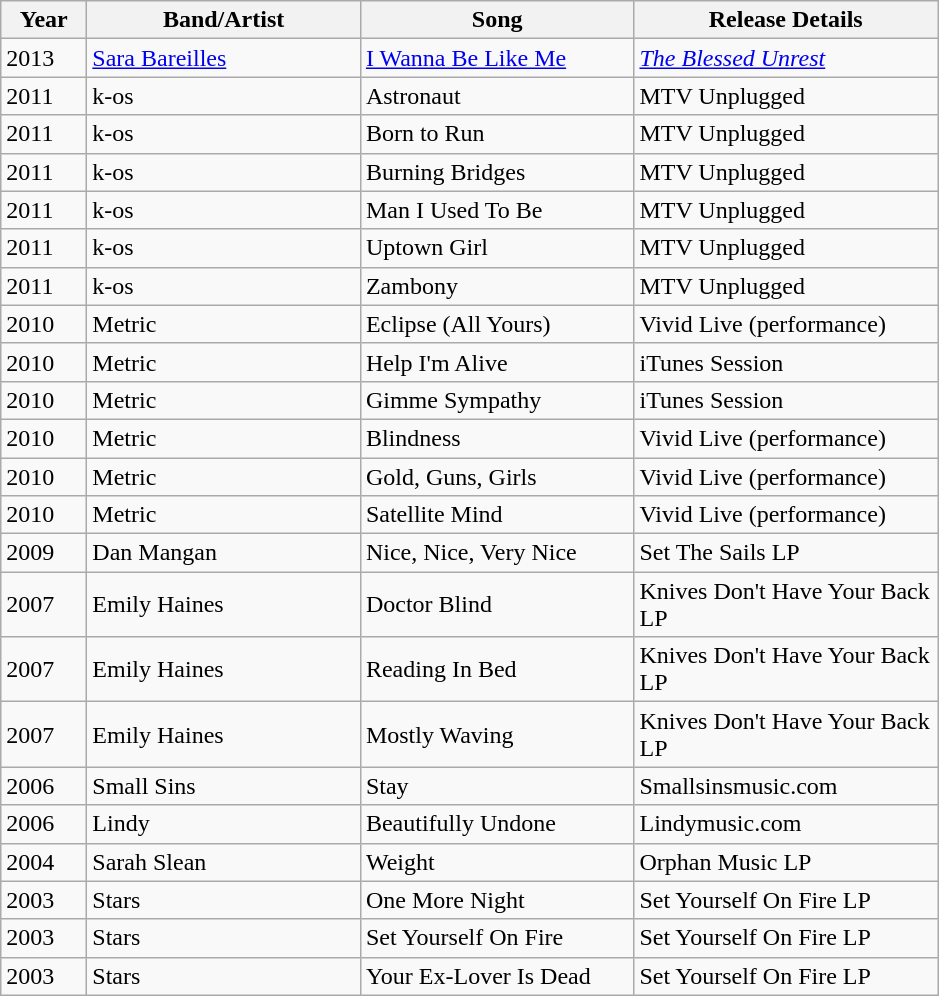<table class="wikitable">
<tr>
<th scope="col" width="50">Year</th>
<th scope="col" width="175">Band/Artist</th>
<th scope="col" width="175">Song</th>
<th scope="col" width="195">Release Details</th>
</tr>
<tr>
<td>2013</td>
<td><a href='#'>Sara Bareilles</a></td>
<td><a href='#'>I Wanna Be Like Me</a></td>
<td><em><a href='#'>The Blessed Unrest</a></em></td>
</tr>
<tr>
<td>2011</td>
<td>k-os</td>
<td>Astronaut</td>
<td>MTV Unplugged</td>
</tr>
<tr>
<td>2011</td>
<td>k-os</td>
<td>Born to Run</td>
<td>MTV Unplugged</td>
</tr>
<tr>
<td>2011</td>
<td>k-os</td>
<td>Burning Bridges</td>
<td>MTV Unplugged</td>
</tr>
<tr>
<td>2011</td>
<td>k-os</td>
<td>Man I Used To Be</td>
<td>MTV Unplugged</td>
</tr>
<tr>
<td>2011</td>
<td>k-os</td>
<td>Uptown Girl</td>
<td>MTV Unplugged</td>
</tr>
<tr>
<td>2011</td>
<td>k-os</td>
<td>Zambony</td>
<td>MTV Unplugged</td>
</tr>
<tr>
<td>2010</td>
<td>Metric</td>
<td>Eclipse (All Yours)</td>
<td>Vivid Live (performance)</td>
</tr>
<tr>
<td>2010</td>
<td>Metric</td>
<td>Help I'm Alive</td>
<td>iTunes Session</td>
</tr>
<tr>
<td>2010</td>
<td>Metric</td>
<td>Gimme Sympathy</td>
<td>iTunes Session</td>
</tr>
<tr>
<td>2010</td>
<td>Metric</td>
<td>Blindness</td>
<td>Vivid Live (performance)</td>
</tr>
<tr>
<td>2010</td>
<td>Metric</td>
<td>Gold, Guns, Girls</td>
<td>Vivid Live (performance)</td>
</tr>
<tr>
<td>2010</td>
<td>Metric</td>
<td>Satellite Mind</td>
<td>Vivid Live (performance)</td>
</tr>
<tr>
<td>2009</td>
<td>Dan Mangan</td>
<td>Nice, Nice, Very Nice</td>
<td>Set The Sails LP</td>
</tr>
<tr>
<td>2007</td>
<td>Emily Haines</td>
<td>Doctor Blind</td>
<td>Knives Don't Have Your Back LP</td>
</tr>
<tr>
<td>2007</td>
<td>Emily Haines</td>
<td>Reading In Bed</td>
<td>Knives Don't Have Your Back LP</td>
</tr>
<tr>
<td>2007</td>
<td>Emily Haines</td>
<td>Mostly Waving</td>
<td>Knives Don't Have Your Back LP</td>
</tr>
<tr>
<td>2006</td>
<td>Small Sins</td>
<td>Stay</td>
<td>Smallsinsmusic.com</td>
</tr>
<tr>
<td>2006</td>
<td>Lindy</td>
<td>Beautifully Undone</td>
<td>Lindymusic.com</td>
</tr>
<tr>
<td>2004</td>
<td>Sarah Slean</td>
<td>Weight</td>
<td>Orphan Music LP</td>
</tr>
<tr>
<td>2003</td>
<td>Stars</td>
<td>One More Night</td>
<td>Set Yourself On Fire LP</td>
</tr>
<tr>
<td>2003</td>
<td>Stars</td>
<td>Set Yourself On Fire</td>
<td>Set Yourself On Fire LP</td>
</tr>
<tr>
<td>2003</td>
<td>Stars</td>
<td>Your Ex-Lover Is Dead</td>
<td>Set Yourself On Fire LP</td>
</tr>
</table>
